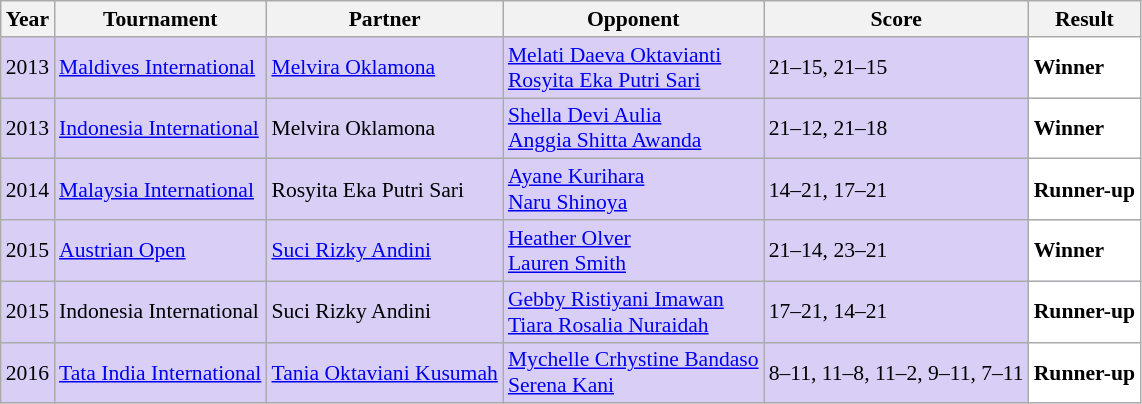<table class="sortable wikitable" style="font-size: 90%;">
<tr>
<th>Year</th>
<th>Tournament</th>
<th>Partner</th>
<th>Opponent</th>
<th>Score</th>
<th>Result</th>
</tr>
<tr style="background:#D8CEF6">
<td align="center">2013</td>
<td align="left"><a href='#'>Maldives International</a></td>
<td align="left"> <a href='#'>Melvira Oklamona</a></td>
<td align="left"> <a href='#'>Melati Daeva Oktavianti</a><br> <a href='#'>Rosyita Eka Putri Sari</a></td>
<td align="left">21–15, 21–15</td>
<td style="text-align: left; background:white"> <strong>Winner</strong></td>
</tr>
<tr style="background:#D8CEF6">
<td align="center">2013</td>
<td align="left"><a href='#'>Indonesia International</a></td>
<td align="left"> Melvira Oklamona</td>
<td align="left"> <a href='#'>Shella Devi Aulia</a><br> <a href='#'>Anggia Shitta Awanda</a></td>
<td align="left">21–12, 21–18</td>
<td style="text-align: left; background:white"> <strong>Winner</strong></td>
</tr>
<tr style="background:#D8CEF6">
<td align="center">2014</td>
<td align="left"><a href='#'>Malaysia International</a></td>
<td align="left"> Rosyita Eka Putri Sari</td>
<td align="left"> <a href='#'>Ayane Kurihara</a><br> <a href='#'>Naru Shinoya</a></td>
<td align="left">14–21, 17–21</td>
<td style="text-align: left; background:white"> <strong>Runner-up</strong></td>
</tr>
<tr style="background:#D8CEF6">
<td align="center">2015</td>
<td align="left"><a href='#'>Austrian Open</a></td>
<td align="left"> <a href='#'>Suci Rizky Andini</a></td>
<td align="left"> <a href='#'>Heather Olver</a><br> <a href='#'>Lauren Smith</a></td>
<td align="left">21–14, 23–21</td>
<td style="text-align: left; background:white"> <strong>Winner</strong></td>
</tr>
<tr style="background:#D8CEF6">
<td align="center">2015</td>
<td align="left">Indonesia International</td>
<td align="left"> Suci Rizky Andini</td>
<td align="left"> <a href='#'>Gebby Ristiyani Imawan</a><br> <a href='#'>Tiara Rosalia Nuraidah</a></td>
<td align="left">17–21, 14–21</td>
<td style="text-align:left; background:white"> <strong>Runner-up</strong></td>
</tr>
<tr style="background:#D8CEF6">
<td align="center">2016</td>
<td align="left"><a href='#'>Tata India International</a></td>
<td align="left"> <a href='#'>Tania Oktaviani Kusumah</a></td>
<td align="left"> <a href='#'>Mychelle Crhystine Bandaso</a><br> <a href='#'>Serena Kani</a></td>
<td align="left">8–11, 11–8, 11–2, 9–11, 7–11</td>
<td style="text-align:left; background:white"> <strong>Runner-up</strong></td>
</tr>
</table>
